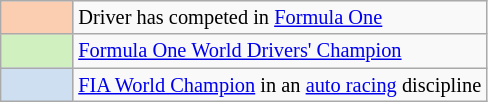<table class="wikitable" style="font-size:85%">
<tr>
<th scope=row width=42px align=center style="background-color:#FBCEB1"></th>
<td>Driver has competed in <a href='#'>Formula One</a></td>
</tr>
<tr>
<th scope=row width=40px align=center style="background-color:#D0F0C0"></th>
<td><a href='#'>Formula One World Drivers' Champion</a></td>
</tr>
<tr>
<th scope=row width=40px align=center style="background-color:#cedff2"></th>
<td><a href='#'>FIA World Champion</a> in an <a href='#'>auto racing</a> discipline</td>
</tr>
</table>
